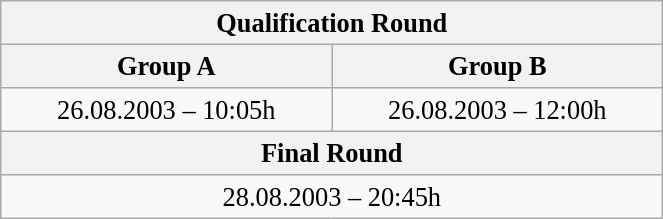<table class="wikitable" style=" text-align:center; font-size:110%;" width="35%">
<tr>
<th colspan="2">Qualification Round</th>
</tr>
<tr>
<th>Group A</th>
<th>Group B</th>
</tr>
<tr>
<td>26.08.2003 – 10:05h</td>
<td>26.08.2003 – 12:00h</td>
</tr>
<tr>
<th colspan="2">Final Round</th>
</tr>
<tr>
<td colspan="2">28.08.2003 – 20:45h</td>
</tr>
</table>
